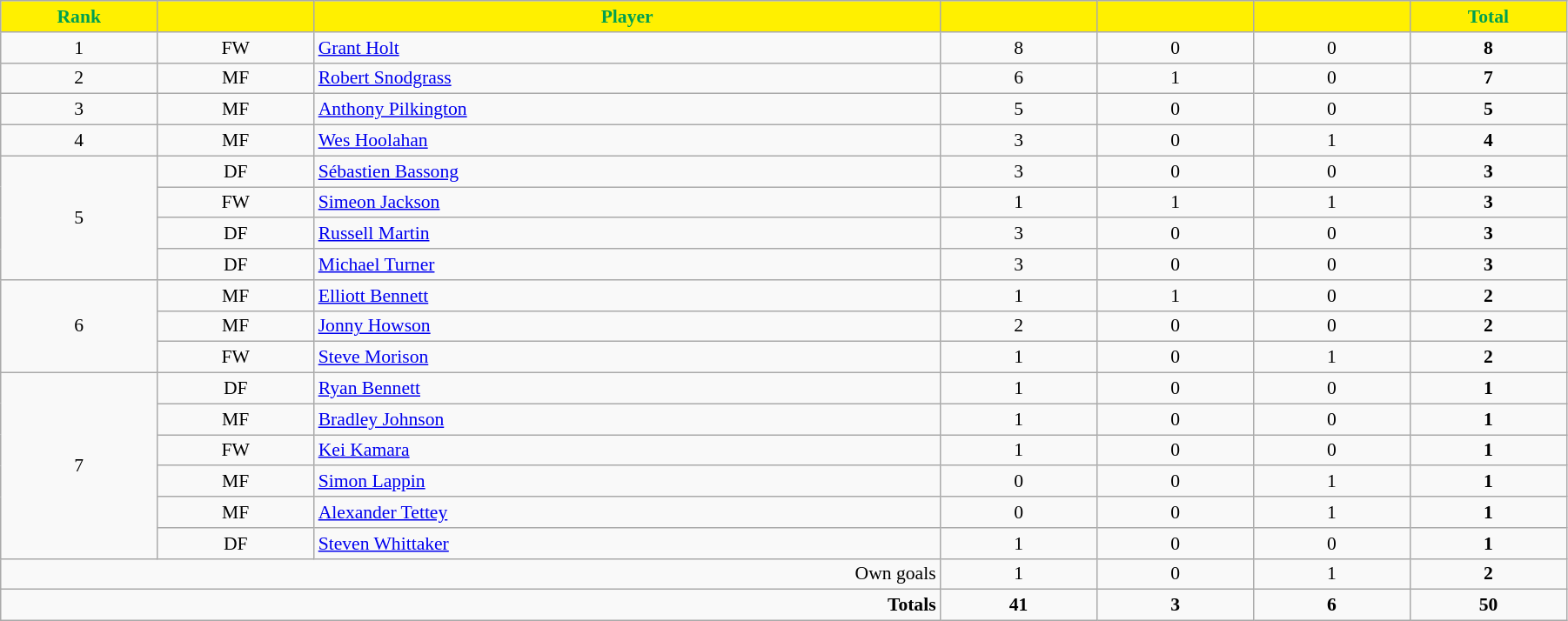<table class="wikitable"  style="text-align:center; font-size:90%; width:95%;">
<tr>
<th style="background:#fff000; color:#00a050; width:10%;">Rank</th>
<th style="background:#fff000; color:#00a050; width:10%;"></th>
<th style="background:#fff000; color:#00a050;">Player</th>
<th style="background:#fff000; color:#00a050; width:10%;"></th>
<th style="background:#fff000; color:#00a050; width:10%;"></th>
<th style="background:#fff000; color:#00a050; width:10%;"></th>
<th style="background:#fff000; color:#00a050; width:10%;">Total</th>
</tr>
<tr>
<td>1</td>
<td>FW</td>
<td style="text-align:left;"> <a href='#'>Grant Holt</a></td>
<td>8</td>
<td>0</td>
<td>0</td>
<td><strong>8</strong></td>
</tr>
<tr>
<td>2</td>
<td>MF</td>
<td style="text-align:left;"> <a href='#'>Robert Snodgrass</a></td>
<td>6</td>
<td>1</td>
<td>0</td>
<td><strong>7</strong></td>
</tr>
<tr>
<td>3</td>
<td>MF</td>
<td style="text-align:left;"> <a href='#'>Anthony Pilkington</a></td>
<td>5</td>
<td>0</td>
<td>0</td>
<td><strong>5</strong></td>
</tr>
<tr>
<td>4</td>
<td>MF</td>
<td style="text-align:left;"> <a href='#'>Wes Hoolahan</a></td>
<td>3</td>
<td>0</td>
<td>1</td>
<td><strong>4</strong></td>
</tr>
<tr>
<td rowspan="4">5</td>
<td>DF</td>
<td style="text-align:left;"> <a href='#'>Sébastien Bassong</a></td>
<td>3</td>
<td>0</td>
<td>0</td>
<td><strong>3</strong></td>
</tr>
<tr>
<td>FW</td>
<td style="text-align:left;"> <a href='#'>Simeon Jackson</a></td>
<td>1</td>
<td>1</td>
<td>1</td>
<td><strong>3</strong></td>
</tr>
<tr>
<td>DF</td>
<td style="text-align:left;"> <a href='#'>Russell Martin</a></td>
<td>3</td>
<td>0</td>
<td>0</td>
<td><strong>3</strong></td>
</tr>
<tr>
<td>DF</td>
<td style="text-align:left;"> <a href='#'>Michael Turner</a></td>
<td>3</td>
<td>0</td>
<td>0</td>
<td><strong>3</strong></td>
</tr>
<tr>
<td rowspan="3">6</td>
<td>MF</td>
<td style="text-align:left;"> <a href='#'>Elliott Bennett</a></td>
<td>1</td>
<td>1</td>
<td>0</td>
<td><strong>2</strong></td>
</tr>
<tr>
<td>MF</td>
<td style="text-align:left;"> <a href='#'>Jonny Howson</a></td>
<td>2</td>
<td>0</td>
<td>0</td>
<td><strong>2</strong></td>
</tr>
<tr>
<td>FW</td>
<td style="text-align:left;"> <a href='#'>Steve Morison</a></td>
<td>1</td>
<td>0</td>
<td>1</td>
<td><strong>2</strong></td>
</tr>
<tr>
<td rowspan="6">7</td>
<td>DF</td>
<td style="text-align:left;"> <a href='#'>Ryan Bennett</a></td>
<td>1</td>
<td>0</td>
<td>0</td>
<td><strong>1</strong></td>
</tr>
<tr>
<td>MF</td>
<td style="text-align:left;"> <a href='#'>Bradley Johnson</a></td>
<td>1</td>
<td>0</td>
<td>0</td>
<td><strong>1</strong></td>
</tr>
<tr>
<td>FW</td>
<td style="text-align:left;"> <a href='#'>Kei Kamara</a></td>
<td>1</td>
<td>0</td>
<td>0</td>
<td><strong>1</strong></td>
</tr>
<tr>
<td>MF</td>
<td style="text-align:left;"> <a href='#'>Simon Lappin</a></td>
<td>0</td>
<td>0</td>
<td>1</td>
<td><strong>1</strong></td>
</tr>
<tr>
<td>MF</td>
<td style="text-align:left;"> <a href='#'>Alexander Tettey</a></td>
<td>0</td>
<td>0</td>
<td>1</td>
<td><strong>1</strong></td>
</tr>
<tr>
<td>DF</td>
<td style="text-align:left;"> <a href='#'>Steven Whittaker</a></td>
<td>1</td>
<td>0</td>
<td>0</td>
<td><strong>1</strong></td>
</tr>
<tr>
<td colspan="3" style="text-align:right;">Own goals</td>
<td>1</td>
<td>0</td>
<td>1</td>
<td><strong>2</strong></td>
</tr>
<tr>
<td colspan="3" style="text-align:right;"><strong>Totals</strong></td>
<td><strong>41</strong></td>
<td><strong>3</strong></td>
<td><strong>6</strong></td>
<td><strong>50</strong></td>
</tr>
</table>
